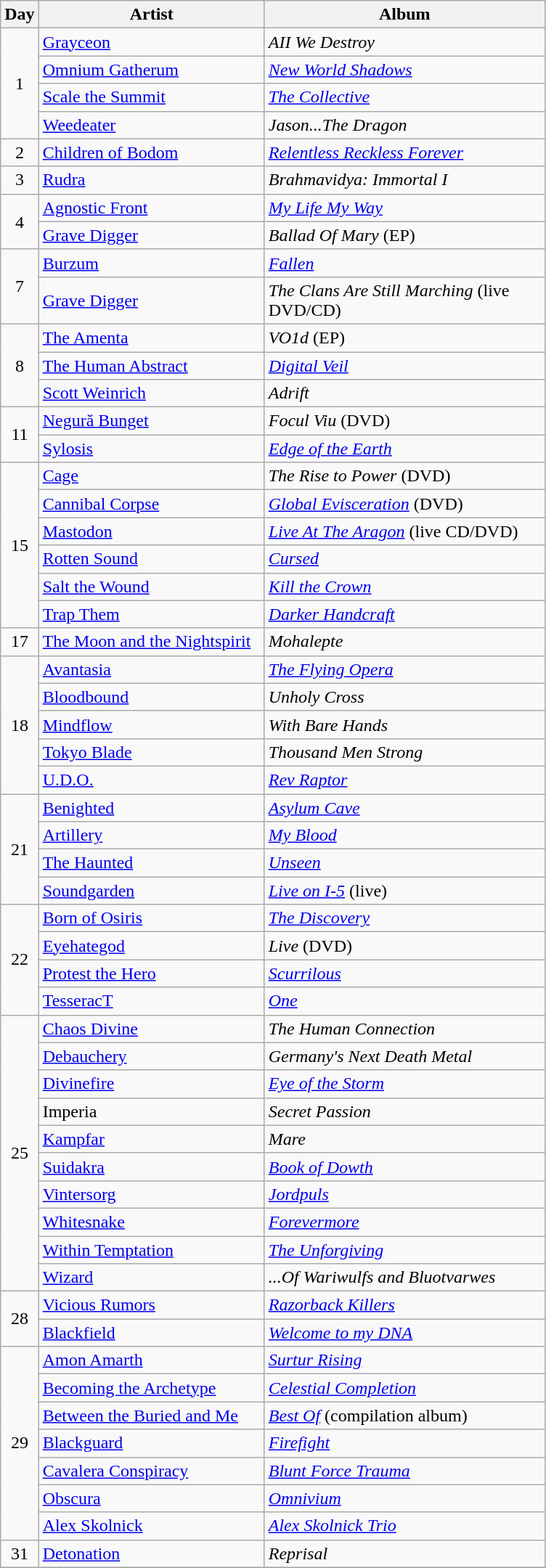<table class="wikitable" border="1">
<tr>
<th width="20">Day</th>
<th width="200">Artist</th>
<th width="250">Album</th>
</tr>
<tr>
<td align="center" rowspan="4">1</td>
<td><a href='#'>Grayceon</a></td>
<td><em>AII We Destroy</em></td>
</tr>
<tr>
<td><a href='#'>Omnium Gatherum</a></td>
<td><em><a href='#'>New World Shadows</a></em></td>
</tr>
<tr>
<td><a href='#'>Scale the Summit</a></td>
<td><em><a href='#'>The Collective</a></em></td>
</tr>
<tr>
<td><a href='#'>Weedeater</a></td>
<td><em>Jason...The Dragon</em></td>
</tr>
<tr>
<td align="center" rowspan="1">2</td>
<td><a href='#'>Children of Bodom</a></td>
<td><em><a href='#'>Relentless Reckless Forever</a></em></td>
</tr>
<tr>
<td align="center" rowspan="1">3</td>
<td><a href='#'>Rudra</a></td>
<td><em>Brahmavidya: Immortal I</em></td>
</tr>
<tr>
<td align="center" rowspan="2">4</td>
<td><a href='#'>Agnostic Front</a></td>
<td><em><a href='#'>My Life My Way</a></em></td>
</tr>
<tr>
<td><a href='#'>Grave Digger</a></td>
<td><em>Ballad Of Mary</em> (EP)</td>
</tr>
<tr>
<td align="center" rowspan="2">7</td>
<td><a href='#'>Burzum</a></td>
<td><em><a href='#'>Fallen</a></em></td>
</tr>
<tr>
<td><a href='#'>Grave Digger</a></td>
<td><em>The Clans Are Still Marching</em> (live DVD/CD)</td>
</tr>
<tr>
<td align="center" rowspan="3">8</td>
<td><a href='#'>The Amenta</a></td>
<td><em>VO1d</em> (EP)</td>
</tr>
<tr>
<td><a href='#'>The Human Abstract</a></td>
<td><em><a href='#'>Digital Veil</a></em></td>
</tr>
<tr>
<td><a href='#'>Scott Weinrich</a></td>
<td><em>Adrift</em></td>
</tr>
<tr>
<td align="center" rowspan="2">11</td>
<td><a href='#'>Negură Bunget</a></td>
<td><em>Focul Viu</em> (DVD)</td>
</tr>
<tr>
<td><a href='#'>Sylosis</a></td>
<td><em><a href='#'>Edge of the Earth</a></em></td>
</tr>
<tr>
<td align="center" rowspan="6">15</td>
<td><a href='#'>Cage</a></td>
<td><em>The Rise to Power</em> (DVD)</td>
</tr>
<tr>
<td><a href='#'>Cannibal Corpse</a></td>
<td><em><a href='#'>Global Evisceration</a></em> (DVD)</td>
</tr>
<tr>
<td><a href='#'>Mastodon</a></td>
<td><em><a href='#'>Live At The Aragon</a></em> (live CD/DVD)</td>
</tr>
<tr>
<td><a href='#'>Rotten Sound</a></td>
<td><em><a href='#'>Cursed</a></em></td>
</tr>
<tr>
<td><a href='#'>Salt the Wound</a></td>
<td><em><a href='#'>Kill the Crown</a></em></td>
</tr>
<tr>
<td><a href='#'>Trap Them</a></td>
<td><em><a href='#'>Darker Handcraft</a></em></td>
</tr>
<tr>
<td align="center" rowspan="1">17</td>
<td><a href='#'>The Moon and the Nightspirit</a></td>
<td><em>Mohalepte</em></td>
</tr>
<tr>
<td align="center" rowspan="5">18</td>
<td><a href='#'>Avantasia</a></td>
<td><em><a href='#'>The Flying Opera</a></em></td>
</tr>
<tr>
<td><a href='#'>Bloodbound</a></td>
<td><em>Unholy Cross</em></td>
</tr>
<tr>
<td><a href='#'>Mindflow</a></td>
<td><em>With Bare Hands</em></td>
</tr>
<tr>
<td><a href='#'>Tokyo Blade</a></td>
<td><em>Thousand Men Strong</em></td>
</tr>
<tr>
<td><a href='#'>U.D.O.</a></td>
<td><em><a href='#'>Rev Raptor</a></em></td>
</tr>
<tr>
<td align="center" rowspan="4">21</td>
<td><a href='#'>Benighted</a></td>
<td><em><a href='#'>Asylum Cave</a></em></td>
</tr>
<tr>
<td><a href='#'>Artillery</a></td>
<td><em><a href='#'>My Blood</a></em></td>
</tr>
<tr>
<td><a href='#'>The Haunted</a></td>
<td><em><a href='#'>Unseen</a></em></td>
</tr>
<tr>
<td><a href='#'>Soundgarden</a></td>
<td><em><a href='#'>Live on I-5</a></em> (live)</td>
</tr>
<tr>
<td align="center" rowspan="4">22</td>
<td><a href='#'>Born of Osiris</a></td>
<td><em><a href='#'>The Discovery</a></em></td>
</tr>
<tr>
<td><a href='#'>Eyehategod</a></td>
<td><em>Live</em> (DVD)</td>
</tr>
<tr>
<td><a href='#'>Protest the Hero</a></td>
<td><em><a href='#'>Scurrilous</a></em></td>
</tr>
<tr>
<td><a href='#'>TesseracT</a></td>
<td><em><a href='#'>One</a></em></td>
</tr>
<tr>
<td align="center" rowspan="10">25</td>
<td><a href='#'>Chaos Divine</a></td>
<td><em>The Human Connection</em></td>
</tr>
<tr>
<td><a href='#'>Debauchery</a></td>
<td><em>Germany's Next Death Metal</em></td>
</tr>
<tr>
<td><a href='#'>Divinefire</a></td>
<td><em><a href='#'>Eye of the Storm</a></em></td>
</tr>
<tr>
<td>Imperia</td>
<td><em>Secret Passion</em></td>
</tr>
<tr>
<td><a href='#'>Kampfar</a></td>
<td><em>Mare</em></td>
</tr>
<tr>
<td><a href='#'>Suidakra</a></td>
<td><em><a href='#'>Book of Dowth</a></em></td>
</tr>
<tr>
<td><a href='#'>Vintersorg</a></td>
<td><em><a href='#'>Jordpuls</a></em></td>
</tr>
<tr>
<td><a href='#'>Whitesnake</a></td>
<td><em><a href='#'>Forevermore</a></em></td>
</tr>
<tr>
<td><a href='#'>Within Temptation</a></td>
<td><em><a href='#'>The Unforgiving</a></em></td>
</tr>
<tr>
<td><a href='#'>Wizard</a></td>
<td><em>...Of Wariwulfs and Bluotvarwes</em></td>
</tr>
<tr>
<td align="center" rowspan="2">28</td>
<td><a href='#'>Vicious Rumors</a></td>
<td><em><a href='#'>Razorback Killers</a></em></td>
</tr>
<tr>
<td><a href='#'>Blackfield</a></td>
<td><em><a href='#'>Welcome to my DNA</a></em></td>
</tr>
<tr>
<td align="center" rowspan="7">29</td>
<td><a href='#'>Amon Amarth</a></td>
<td><em><a href='#'>Surtur Rising</a></em></td>
</tr>
<tr>
<td><a href='#'>Becoming the Archetype</a></td>
<td><em><a href='#'>Celestial Completion</a></em></td>
</tr>
<tr>
<td><a href='#'>Between the Buried and Me</a></td>
<td><em><a href='#'>Best Of</a></em> (compilation album)</td>
</tr>
<tr>
<td><a href='#'>Blackguard</a></td>
<td><em><a href='#'>Firefight</a></em></td>
</tr>
<tr>
<td><a href='#'>Cavalera Conspiracy</a></td>
<td><em><a href='#'>Blunt Force Trauma</a></em></td>
</tr>
<tr>
<td><a href='#'>Obscura</a></td>
<td><em><a href='#'>Omnivium</a></em></td>
</tr>
<tr>
<td><a href='#'>Alex Skolnick</a></td>
<td><em><a href='#'>Alex Skolnick Trio</a></em></td>
</tr>
<tr>
<td align="center" rowspan="1">31</td>
<td><a href='#'>Detonation</a></td>
<td><em>Reprisal</em></td>
</tr>
<tr>
</tr>
</table>
